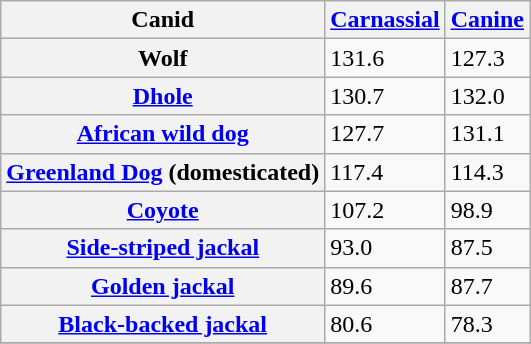<table class="wikitable sortable">
<tr>
<th scope="col">Canid</th>
<th scope="col"><a href='#'>Carnassial</a></th>
<th scope="col"><a href='#'>Canine</a></th>
</tr>
<tr>
<th scope="row">Wolf</th>
<td>131.6</td>
<td>127.3</td>
</tr>
<tr>
<th scope="row"><a href='#'>Dhole</a></th>
<td>130.7</td>
<td>132.0</td>
</tr>
<tr>
<th scope="row"><a href='#'>African wild dog</a></th>
<td>127.7</td>
<td>131.1</td>
</tr>
<tr>
<th scope="row"><a href='#'>Greenland Dog</a> (domesticated)</th>
<td>117.4</td>
<td>114.3</td>
</tr>
<tr>
<th scope="row"><a href='#'>Coyote</a></th>
<td>107.2</td>
<td>98.9</td>
</tr>
<tr>
<th scope="row"><a href='#'>Side-striped jackal</a></th>
<td>93.0</td>
<td>87.5</td>
</tr>
<tr>
<th scope="row"><a href='#'>Golden jackal</a></th>
<td>89.6</td>
<td>87.7</td>
</tr>
<tr>
<th scope="row"><a href='#'>Black-backed jackal</a></th>
<td>80.6</td>
<td>78.3</td>
</tr>
<tr>
</tr>
</table>
